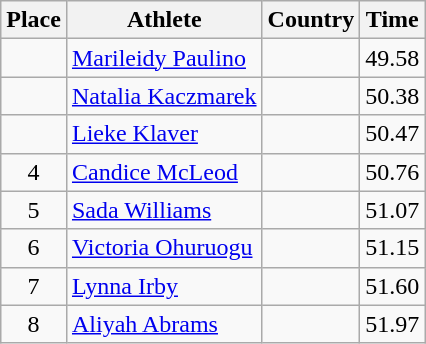<table class="wikitable">
<tr>
<th>Place</th>
<th>Athlete</th>
<th>Country</th>
<th>Time</th>
</tr>
<tr>
<td align=center></td>
<td><a href='#'>Marileidy Paulino</a></td>
<td></td>
<td>49.58</td>
</tr>
<tr>
<td align=center></td>
<td><a href='#'>Natalia Kaczmarek</a></td>
<td></td>
<td>50.38</td>
</tr>
<tr>
<td align=center></td>
<td><a href='#'>Lieke Klaver</a></td>
<td></td>
<td>50.47</td>
</tr>
<tr>
<td align=center>4</td>
<td><a href='#'>Candice McLeod</a></td>
<td></td>
<td>50.76</td>
</tr>
<tr>
<td align=center>5</td>
<td><a href='#'>Sada Williams</a></td>
<td></td>
<td>51.07</td>
</tr>
<tr>
<td align=center>6</td>
<td><a href='#'>Victoria Ohuruogu</a></td>
<td></td>
<td>51.15</td>
</tr>
<tr>
<td align=center>7</td>
<td><a href='#'>Lynna Irby</a></td>
<td></td>
<td>51.60</td>
</tr>
<tr>
<td align=center>8</td>
<td><a href='#'>Aliyah Abrams</a></td>
<td></td>
<td>51.97</td>
</tr>
</table>
